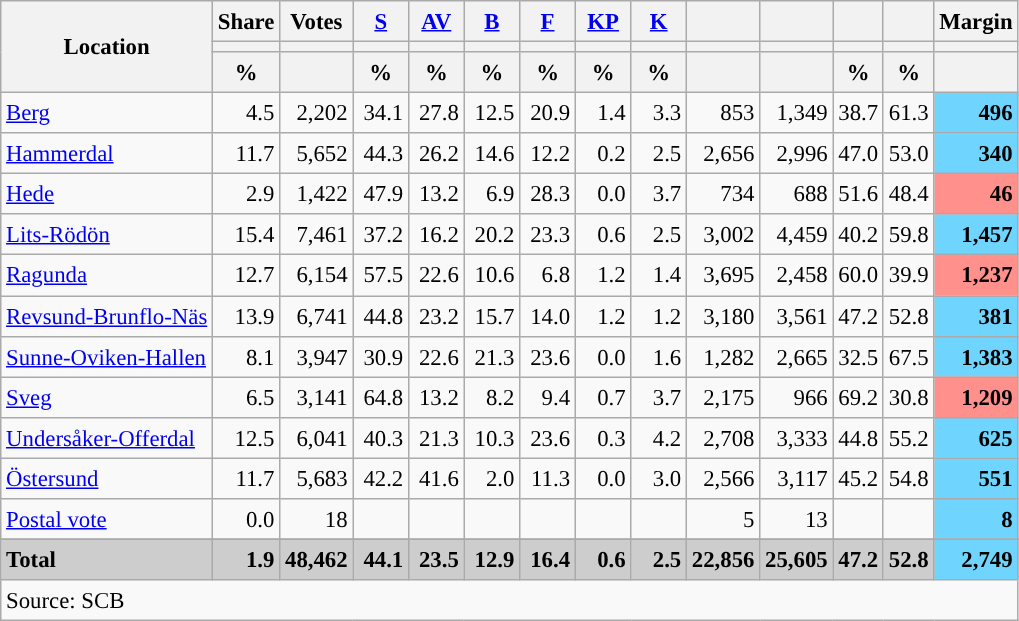<table class="wikitable sortable" style="text-align:right; font-size:95%; line-height:20px;">
<tr>
<th rowspan="3">Location</th>
<th>Share</th>
<th>Votes</th>
<th width="30px" class="unsortable"><a href='#'>S</a></th>
<th width="30px" class="unsortable"><a href='#'>AV</a></th>
<th width="30px" class="unsortable"><a href='#'>B</a></th>
<th width="30px" class="unsortable"><a href='#'>F</a></th>
<th width="30px" class="unsortable"><a href='#'>KP</a></th>
<th width="30px" class="unsortable"><a href='#'>K</a></th>
<th></th>
<th></th>
<th></th>
<th></th>
<th>Margin</th>
</tr>
<tr>
<th></th>
<th></th>
<th style="background:"></th>
<th style="background:"></th>
<th style="background:"></th>
<th style="background:"></th>
<th style="background:"></th>
<th style="background:"></th>
<th style="background:"></th>
<th style="background:"></th>
<th style="background:"></th>
<th style="background:"></th>
<th></th>
</tr>
<tr>
<th data-sort-type="number">%</th>
<th></th>
<th data-sort-type="number">%</th>
<th data-sort-type="number">%</th>
<th data-sort-type="number">%</th>
<th data-sort-type="number">%</th>
<th data-sort-type="number">%</th>
<th data-sort-type="number">%</th>
<th></th>
<th></th>
<th data-sort-type="number">%</th>
<th data-sort-type="number">%</th>
<th></th>
</tr>
<tr>
<td align=left><a href='#'>Berg</a></td>
<td>4.5</td>
<td>2,202</td>
<td>34.1</td>
<td>27.8</td>
<td>12.5</td>
<td>20.9</td>
<td>1.4</td>
<td>3.3</td>
<td>853</td>
<td>1,349</td>
<td>38.7</td>
<td>61.3</td>
<td bgcolor=#6fd5fe><strong>496</strong></td>
</tr>
<tr>
<td align=left><a href='#'>Hammerdal</a></td>
<td>11.7</td>
<td>5,652</td>
<td>44.3</td>
<td>26.2</td>
<td>14.6</td>
<td>12.2</td>
<td>0.2</td>
<td>2.5</td>
<td>2,656</td>
<td>2,996</td>
<td>47.0</td>
<td>53.0</td>
<td bgcolor=#6fd5fe><strong>340</strong></td>
</tr>
<tr>
<td align=left><a href='#'>Hede</a></td>
<td>2.9</td>
<td>1,422</td>
<td>47.9</td>
<td>13.2</td>
<td>6.9</td>
<td>28.3</td>
<td>0.0</td>
<td>3.7</td>
<td>734</td>
<td>688</td>
<td>51.6</td>
<td>48.4</td>
<td bgcolor=#ff908c><strong>46</strong></td>
</tr>
<tr>
<td align=left><a href='#'>Lits-Rödön</a></td>
<td>15.4</td>
<td>7,461</td>
<td>37.2</td>
<td>16.2</td>
<td>20.2</td>
<td>23.3</td>
<td>0.6</td>
<td>2.5</td>
<td>3,002</td>
<td>4,459</td>
<td>40.2</td>
<td>59.8</td>
<td bgcolor=#6fd5fe><strong>1,457</strong></td>
</tr>
<tr>
<td align=left><a href='#'>Ragunda</a></td>
<td>12.7</td>
<td>6,154</td>
<td>57.5</td>
<td>22.6</td>
<td>10.6</td>
<td>6.8</td>
<td>1.2</td>
<td>1.4</td>
<td>3,695</td>
<td>2,458</td>
<td>60.0</td>
<td>39.9</td>
<td bgcolor=#ff908c><strong>1,237</strong></td>
</tr>
<tr>
<td align=left><a href='#'>Revsund-Brunflo-Näs</a></td>
<td>13.9</td>
<td>6,741</td>
<td>44.8</td>
<td>23.2</td>
<td>15.7</td>
<td>14.0</td>
<td>1.2</td>
<td>1.2</td>
<td>3,180</td>
<td>3,561</td>
<td>47.2</td>
<td>52.8</td>
<td bgcolor=#6fd5fe><strong>381</strong></td>
</tr>
<tr>
<td align=left><a href='#'>Sunne-Oviken-Hallen</a></td>
<td>8.1</td>
<td>3,947</td>
<td>30.9</td>
<td>22.6</td>
<td>21.3</td>
<td>23.6</td>
<td>0.0</td>
<td>1.6</td>
<td>1,282</td>
<td>2,665</td>
<td>32.5</td>
<td>67.5</td>
<td bgcolor=#6fd5fe><strong>1,383</strong></td>
</tr>
<tr>
<td align=left><a href='#'>Sveg</a></td>
<td>6.5</td>
<td>3,141</td>
<td>64.8</td>
<td>13.2</td>
<td>8.2</td>
<td>9.4</td>
<td>0.7</td>
<td>3.7</td>
<td>2,175</td>
<td>966</td>
<td>69.2</td>
<td>30.8</td>
<td bgcolor=#ff908c><strong>1,209</strong></td>
</tr>
<tr>
<td align=left><a href='#'>Undersåker-Offerdal</a></td>
<td>12.5</td>
<td>6,041</td>
<td>40.3</td>
<td>21.3</td>
<td>10.3</td>
<td>23.6</td>
<td>0.3</td>
<td>4.2</td>
<td>2,708</td>
<td>3,333</td>
<td>44.8</td>
<td>55.2</td>
<td bgcolor=#6fd5fe><strong>625</strong></td>
</tr>
<tr>
<td align=left><a href='#'>Östersund</a></td>
<td>11.7</td>
<td>5,683</td>
<td>42.2</td>
<td>41.6</td>
<td>2.0</td>
<td>11.3</td>
<td>0.0</td>
<td>3.0</td>
<td>2,566</td>
<td>3,117</td>
<td>45.2</td>
<td>54.8</td>
<td bgcolor=#6fd5fe><strong>551</strong></td>
</tr>
<tr>
<td align=left><a href='#'>Postal vote</a></td>
<td>0.0</td>
<td>18</td>
<td></td>
<td></td>
<td></td>
<td></td>
<td></td>
<td></td>
<td>5</td>
<td>13</td>
<td></td>
<td></td>
<td bgcolor=#6fd5fe><strong>8</strong></td>
</tr>
<tr>
</tr>
<tr style="background:#CDCDCD;">
<td align=left><strong>Total</strong></td>
<td><strong>1.9</strong></td>
<td><strong>48,462</strong></td>
<td><strong>44.1</strong></td>
<td><strong>23.5</strong></td>
<td><strong>12.9</strong></td>
<td><strong>16.4</strong></td>
<td><strong>0.6</strong></td>
<td><strong>2.5</strong></td>
<td><strong>22,856</strong></td>
<td><strong>25,605</strong></td>
<td><strong>47.2</strong></td>
<td><strong>52.8</strong></td>
<td bgcolor=#6fd5fe><strong>2,749</strong></td>
</tr>
<tr>
<td align=left colspan=14>Source: SCB </td>
</tr>
</table>
